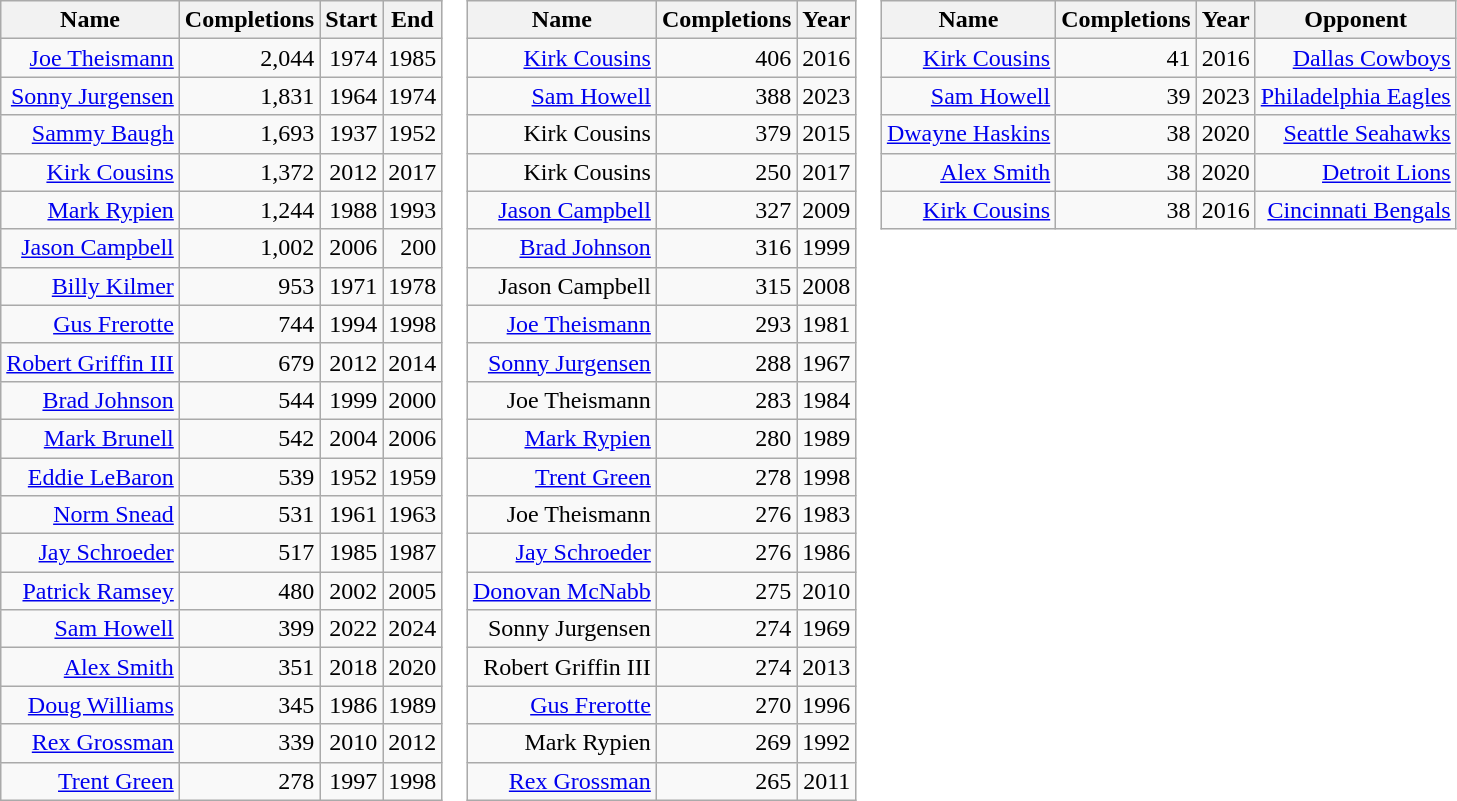<table border="0" cellpadding="0" cellspacing="0">
<tr valign="top">
<td><br><table class="wikitable sortable" style="text-align:right">
<tr>
<th><strong>Name</strong></th>
<th><strong>Completions</strong></th>
<th><strong>Start</strong></th>
<th><strong>End</strong></th>
</tr>
<tr>
<td><a href='#'>Joe Theismann</a></td>
<td>2,044</td>
<td>1974</td>
<td>1985</td>
</tr>
<tr>
<td><a href='#'>Sonny Jurgensen</a></td>
<td>1,831</td>
<td>1964</td>
<td>1974</td>
</tr>
<tr>
<td><a href='#'>Sammy Baugh</a></td>
<td>1,693</td>
<td>1937</td>
<td>1952</td>
</tr>
<tr>
<td><a href='#'>Kirk Cousins</a></td>
<td>1,372</td>
<td>2012</td>
<td>2017</td>
</tr>
<tr>
<td><a href='#'>Mark Rypien</a></td>
<td>1,244</td>
<td>1988</td>
<td>1993</td>
</tr>
<tr>
<td><a href='#'>Jason Campbell</a></td>
<td>1,002</td>
<td>2006</td>
<td>200</td>
</tr>
<tr>
<td><a href='#'>Billy Kilmer</a></td>
<td>953</td>
<td>1971</td>
<td>1978</td>
</tr>
<tr>
<td><a href='#'>Gus Frerotte</a></td>
<td>744</td>
<td>1994</td>
<td>1998</td>
</tr>
<tr>
<td><a href='#'>Robert Griffin III</a></td>
<td>679</td>
<td>2012</td>
<td>2014</td>
</tr>
<tr>
<td><a href='#'>Brad Johnson</a></td>
<td>544</td>
<td>1999</td>
<td>2000</td>
</tr>
<tr>
<td><a href='#'>Mark Brunell</a></td>
<td>542</td>
<td>2004</td>
<td>2006</td>
</tr>
<tr>
<td><a href='#'>Eddie LeBaron</a></td>
<td>539</td>
<td>1952</td>
<td>1959</td>
</tr>
<tr>
<td><a href='#'>Norm Snead</a></td>
<td>531</td>
<td>1961</td>
<td>1963</td>
</tr>
<tr>
<td><a href='#'>Jay Schroeder</a></td>
<td>517</td>
<td>1985</td>
<td>1987</td>
</tr>
<tr>
<td><a href='#'>Patrick Ramsey</a></td>
<td>480</td>
<td>2002</td>
<td>2005</td>
</tr>
<tr>
<td><a href='#'>Sam Howell</a></td>
<td>399</td>
<td>2022</td>
<td>2024</td>
</tr>
<tr>
<td><a href='#'>Alex Smith</a></td>
<td>351</td>
<td>2018</td>
<td>2020</td>
</tr>
<tr>
<td><a href='#'>Doug Williams</a></td>
<td>345</td>
<td>1986</td>
<td>1989</td>
</tr>
<tr>
<td><a href='#'>Rex Grossman</a></td>
<td>339</td>
<td>2010</td>
<td>2012</td>
</tr>
<tr>
<td><a href='#'>Trent Green</a></td>
<td>278</td>
<td>1997</td>
<td>1998</td>
</tr>
</table>
</td>
<td><br><table class="wikitable sortable" style="text-align:right">
<tr>
<th><strong>Name</strong></th>
<th><strong>Completions</strong></th>
<th><strong>Year</strong></th>
</tr>
<tr>
<td><a href='#'>Kirk Cousins</a></td>
<td>406</td>
<td>2016</td>
</tr>
<tr>
<td><a href='#'>Sam Howell</a></td>
<td>388</td>
<td>2023</td>
</tr>
<tr>
<td>Kirk Cousins</td>
<td>379</td>
<td>2015</td>
</tr>
<tr>
<td>Kirk Cousins</td>
<td>250</td>
<td>2017</td>
</tr>
<tr>
<td><a href='#'>Jason Campbell</a></td>
<td>327</td>
<td>2009</td>
</tr>
<tr>
<td><a href='#'>Brad Johnson</a></td>
<td>316</td>
<td>1999</td>
</tr>
<tr>
<td>Jason Campbell</td>
<td>315</td>
<td>2008</td>
</tr>
<tr>
<td><a href='#'>Joe Theismann</a></td>
<td>293</td>
<td>1981</td>
</tr>
<tr>
<td><a href='#'>Sonny Jurgensen</a></td>
<td>288</td>
<td>1967</td>
</tr>
<tr>
<td>Joe Theismann</td>
<td>283</td>
<td>1984</td>
</tr>
<tr>
<td><a href='#'>Mark Rypien</a></td>
<td>280</td>
<td>1989</td>
</tr>
<tr>
<td><a href='#'>Trent Green</a></td>
<td>278</td>
<td>1998</td>
</tr>
<tr>
<td>Joe Theismann</td>
<td>276</td>
<td>1983</td>
</tr>
<tr>
<td><a href='#'>Jay Schroeder</a></td>
<td>276</td>
<td>1986</td>
</tr>
<tr>
<td><a href='#'>Donovan McNabb</a></td>
<td>275</td>
<td>2010</td>
</tr>
<tr>
<td>Sonny Jurgensen</td>
<td>274</td>
<td>1969</td>
</tr>
<tr>
<td>Robert Griffin III</td>
<td>274</td>
<td>2013</td>
</tr>
<tr>
<td><a href='#'>Gus Frerotte</a></td>
<td>270</td>
<td>1996</td>
</tr>
<tr>
<td>Mark Rypien</td>
<td>269</td>
<td>1992</td>
</tr>
<tr>
<td><a href='#'>Rex Grossman</a></td>
<td>265</td>
<td>2011</td>
</tr>
</table>
</td>
<td><br><table class="wikitable sortable" style="text-align:right">
<tr>
<th><strong>Name</strong></th>
<th><strong>Completions</strong></th>
<th><strong>Year</strong></th>
<th><strong>Opponent</strong></th>
</tr>
<tr>
<td><a href='#'>Kirk Cousins</a></td>
<td>41</td>
<td>2016</td>
<td><a href='#'>Dallas Cowboys</a></td>
</tr>
<tr>
<td><a href='#'>Sam Howell</a></td>
<td>39</td>
<td>2023</td>
<td><a href='#'>Philadelphia Eagles</a></td>
</tr>
<tr>
<td><a href='#'>Dwayne Haskins</a></td>
<td>38</td>
<td>2020</td>
<td><a href='#'>Seattle Seahawks</a></td>
</tr>
<tr>
<td><a href='#'>Alex Smith</a></td>
<td>38</td>
<td>2020</td>
<td><a href='#'>Detroit Lions</a></td>
</tr>
<tr>
<td><a href='#'>Kirk Cousins</a></td>
<td>38</td>
<td>2016</td>
<td><a href='#'>Cincinnati Bengals</a></td>
</tr>
</table>
</td>
</tr>
</table>
